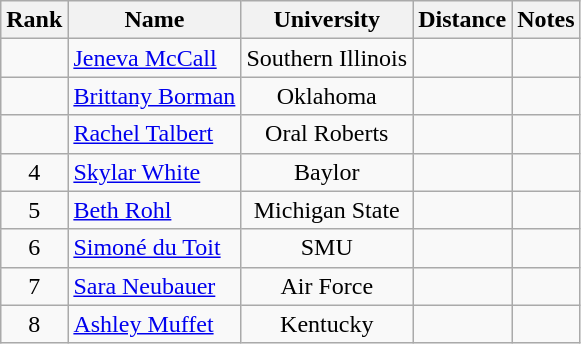<table class="wikitable sortable" style="text-align:center">
<tr>
<th>Rank</th>
<th>Name</th>
<th>University</th>
<th>Distance</th>
<th>Notes</th>
</tr>
<tr>
<td></td>
<td align=left><a href='#'>Jeneva McCall</a></td>
<td>Southern Illinois</td>
<td></td>
<td></td>
</tr>
<tr>
<td></td>
<td align=left><a href='#'>Brittany Borman</a></td>
<td>Oklahoma</td>
<td></td>
<td></td>
</tr>
<tr>
<td></td>
<td align=left><a href='#'>Rachel Talbert</a></td>
<td>Oral Roberts</td>
<td></td>
<td></td>
</tr>
<tr>
<td>4</td>
<td align=left><a href='#'>Skylar White</a></td>
<td>Baylor</td>
<td></td>
<td></td>
</tr>
<tr>
<td>5</td>
<td align=left><a href='#'>Beth Rohl</a></td>
<td>Michigan State</td>
<td></td>
<td></td>
</tr>
<tr>
<td>6</td>
<td align=left><a href='#'>Simoné du Toit</a> </td>
<td>SMU</td>
<td></td>
<td></td>
</tr>
<tr>
<td>7</td>
<td align=left><a href='#'>Sara Neubauer</a></td>
<td>Air Force</td>
<td></td>
<td></td>
</tr>
<tr>
<td>8</td>
<td align=left><a href='#'>Ashley Muffet</a></td>
<td>Kentucky</td>
<td></td>
<td></td>
</tr>
</table>
